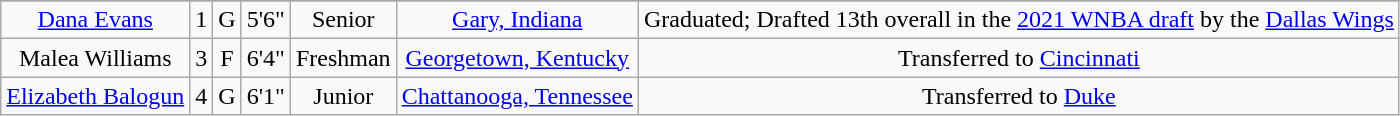<table class="wikitable sortable" border="1" style="text-align: center;">
<tr align=center>
</tr>
<tr>
<td><a href='#'>Dana Evans</a></td>
<td>1</td>
<td>G</td>
<td>5'6"</td>
<td>Senior</td>
<td><a href='#'>Gary, Indiana</a></td>
<td>Graduated; Drafted 13th overall in the <a href='#'>2021 WNBA draft</a> by the <a href='#'>Dallas Wings</a></td>
</tr>
<tr>
<td>Malea Williams</td>
<td>3</td>
<td>F</td>
<td>6'4"</td>
<td>Freshman</td>
<td><a href='#'>Georgetown, Kentucky</a></td>
<td>Transferred to <a href='#'>Cincinnati</a></td>
</tr>
<tr>
<td><a href='#'>Elizabeth Balogun</a></td>
<td>4</td>
<td>G</td>
<td>6'1"</td>
<td>Junior</td>
<td><a href='#'>Chattanooga, Tennessee</a></td>
<td>Transferred to <a href='#'>Duke</a></td>
</tr>
</table>
